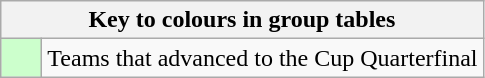<table class="wikitable" style="text-align: center;">
<tr>
<th colspan=2>Key to colours in group tables</th>
</tr>
<tr>
<td style="background:#cfc; width:20px;"></td>
<td align=left>Teams that advanced to the Cup Quarterfinal</td>
</tr>
</table>
